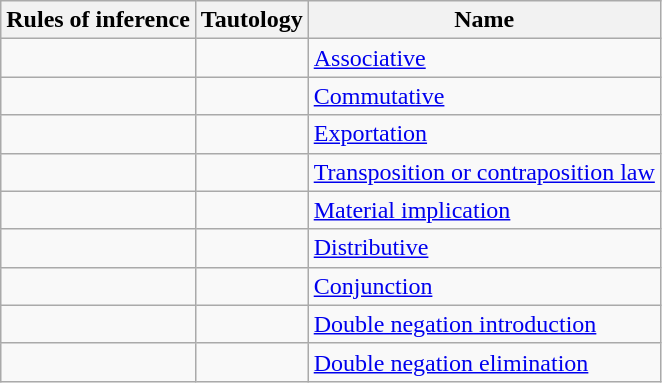<table class="wikitable">
<tr>
<th>Rules of inference</th>
<th>Tautology</th>
<th>Name</th>
</tr>
<tr>
<td></td>
<td></td>
<td><a href='#'>Associative</a></td>
</tr>
<tr>
<td></td>
<td></td>
<td><a href='#'>Commutative</a></td>
</tr>
<tr>
<td></td>
<td></td>
<td><a href='#'>Exportation</a></td>
</tr>
<tr>
<td></td>
<td></td>
<td><a href='#'>Transposition or contraposition law</a></td>
</tr>
<tr>
<td></td>
<td></td>
<td><a href='#'>Material implication</a></td>
</tr>
<tr>
<td></td>
<td></td>
<td><a href='#'>Distributive</a></td>
</tr>
<tr>
<td></td>
<td></td>
<td><a href='#'>Conjunction</a></td>
</tr>
<tr>
<td></td>
<td></td>
<td><a href='#'>Double negation introduction</a></td>
</tr>
<tr>
<td></td>
<td></td>
<td><a href='#'>Double negation elimination</a></td>
</tr>
</table>
